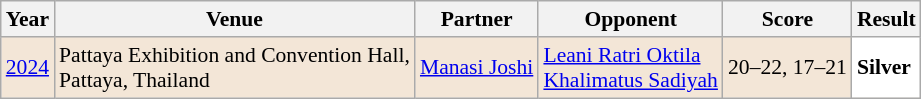<table class="sortable wikitable" style="font-size: 90%;">
<tr>
<th>Year</th>
<th>Venue</th>
<th>Partner</th>
<th>Opponent</th>
<th>Score</th>
<th>Result</th>
</tr>
<tr style="background:#F3E6D7">
<td align="center"><a href='#'>2024</a></td>
<td align="left">Pattaya Exhibition and Convention Hall,<br>Pattaya, Thailand</td>
<td align="left"> <a href='#'>Manasi Joshi</a></td>
<td align="left"> <a href='#'>Leani Ratri Oktila</a><br>  <a href='#'>Khalimatus Sadiyah</a></td>
<td align="left">20–22, 17–21</td>
<td style="text-align:left; background:white"> <strong>Silver</strong></td>
</tr>
</table>
